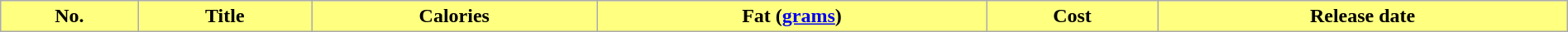<table class="wikitable plainrowheaders" style="width:100%; margin:auto; background:#FFFFFF;">
<tr>
<th style="background-color: #FFFF80;">No.</th>
<th style="background-color: #FFFF80;">Title</th>
<th style="background-color: #FFFF80;">Calories</th>
<th style="background-color: #FFFF80;">Fat (<a href='#'>grams</a>)</th>
<th style="background-color: #FFFF80;">Cost</th>
<th style="background-color: #FFFF80;">Release date<br>


















































</th>
</tr>
</table>
